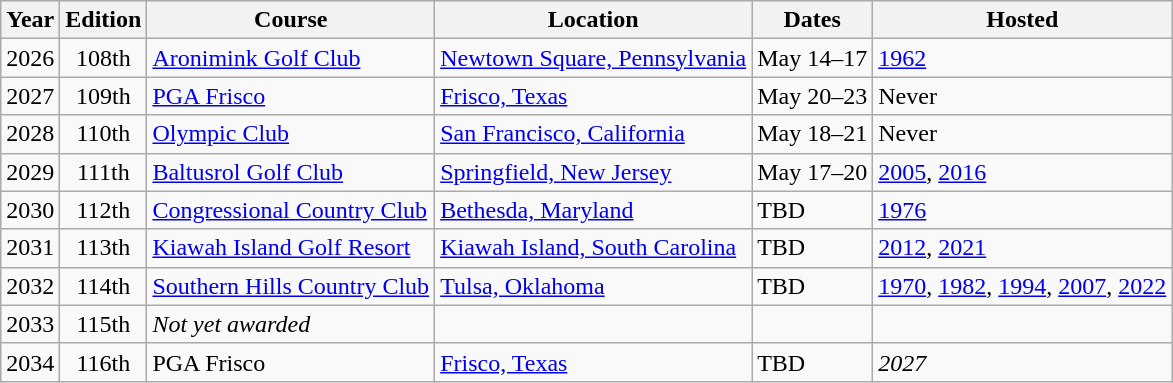<table class=wikitable>
<tr>
<th>Year</th>
<th>Edition</th>
<th>Course</th>
<th>Location</th>
<th>Dates</th>
<th>Hosted</th>
</tr>
<tr>
<td align=center>2026</td>
<td align=center>108th</td>
<td><a href='#'>Aronimink Golf Club</a></td>
<td><a href='#'>Newtown Square, Pennsylvania</a></td>
<td>May 14–17</td>
<td><a href='#'>1962</a></td>
</tr>
<tr>
<td align=center>2027</td>
<td align=center>109th</td>
<td><a href='#'>PGA Frisco</a></td>
<td><a href='#'>Frisco, Texas</a></td>
<td>May 20–23</td>
<td>Never</td>
</tr>
<tr>
<td align=center>2028</td>
<td align=center>110th</td>
<td><a href='#'>Olympic Club</a></td>
<td><a href='#'>San Francisco, California</a></td>
<td>May 18–21</td>
<td>Never</td>
</tr>
<tr>
<td align=center>2029</td>
<td align=center>111th</td>
<td><a href='#'>Baltusrol Golf Club</a></td>
<td><a href='#'>Springfield, New Jersey</a></td>
<td>May 17–20</td>
<td><a href='#'>2005</a>, <a href='#'>2016</a></td>
</tr>
<tr>
<td align=center>2030</td>
<td align=center>112th</td>
<td><a href='#'>Congressional Country Club</a></td>
<td><a href='#'>Bethesda, Maryland</a></td>
<td>TBD</td>
<td><a href='#'>1976</a></td>
</tr>
<tr>
<td align=center>2031</td>
<td align=center>113th</td>
<td><a href='#'>Kiawah Island Golf Resort</a></td>
<td><a href='#'>Kiawah Island, South Carolina</a></td>
<td>TBD</td>
<td><a href='#'>2012</a>, <a href='#'>2021</a></td>
</tr>
<tr>
<td align=center>2032</td>
<td align=center>114th</td>
<td><a href='#'>Southern Hills Country Club</a></td>
<td><a href='#'>Tulsa, Oklahoma</a></td>
<td>TBD</td>
<td><a href='#'>1970</a>, <a href='#'>1982</a>, <a href='#'>1994</a>, <a href='#'>2007</a>, <a href='#'>2022</a></td>
</tr>
<tr>
<td align=center>2033</td>
<td align=center>115th</td>
<td><em>Not yet awarded</em></td>
<td></td>
<td></td>
<td></td>
</tr>
<tr>
<td align=center>2034</td>
<td align=center>116th</td>
<td>PGA Frisco</td>
<td><a href='#'>Frisco, Texas</a></td>
<td>TBD</td>
<td><em>2027</em></td>
</tr>
</table>
